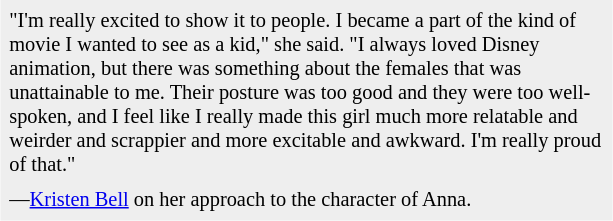<table class="toccolours" style="float:right; margin-left:1em; margin-right:2em; font-size:85%; background:#eee; color:black; width:30em; max-width:40%;" cellspacing="5">
<tr>
<td style="text-align: left;">"I'm really excited to show it to people. I became a part of the kind of movie I wanted to see as a kid," she said. "I always loved Disney animation, but there was something about the females that was unattainable to me. Their posture was too good and they were too well-spoken, and I feel like I really made this girl much more relatable and weirder and scrappier and more excitable and awkward. I'm really proud of that."</td>
</tr>
<tr>
<td style="text-align: left;">—<a href='#'>Kristen Bell</a> on her approach to the character of Anna.</td>
</tr>
</table>
